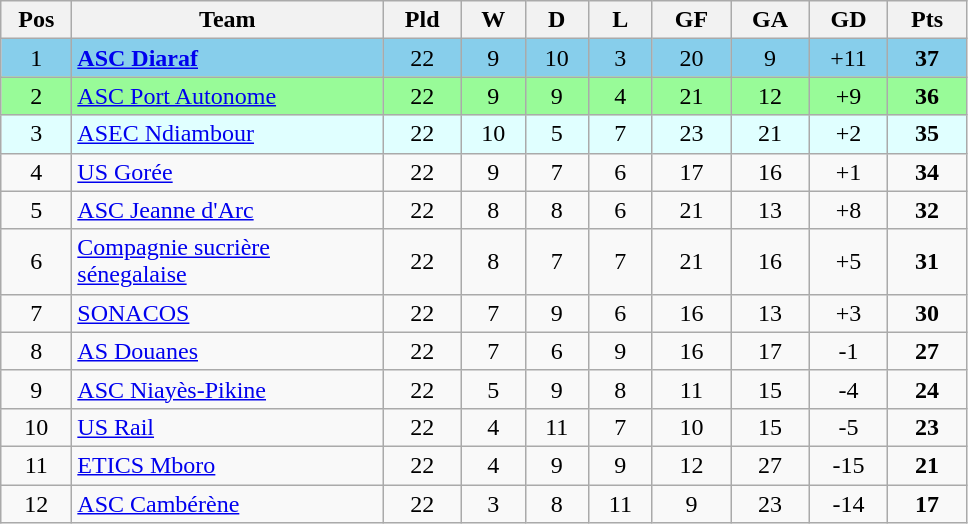<table class="wikitable" style="text-align: center;">
<tr>
<th style="width: 40px;">Pos</th>
<th style="width: 200px;">Team</th>
<th style="width: 45px;">Pld</th>
<th style="width: 35px;">W</th>
<th style="width: 35px;">D</th>
<th style="width: 35px;">L</th>
<th style="width: 45px;">GF</th>
<th style="width: 45px;">GA</th>
<th style="width: 45px;">GD</th>
<th style="width: 45px;">Pts</th>
</tr>
<tr style="background:#87ceeb;">
<td>1</td>
<td style="text-align: left;"><strong><a href='#'>ASC Diaraf</a></strong></td>
<td>22</td>
<td>9</td>
<td>10</td>
<td>3</td>
<td>20</td>
<td>9</td>
<td>+11</td>
<td><strong>37</strong></td>
</tr>
<tr style="background:#98fb98;">
<td>2</td>
<td style="text-align: left;"><a href='#'>ASC Port Autonome</a></td>
<td>22</td>
<td>9</td>
<td>9</td>
<td>4</td>
<td>21</td>
<td>12</td>
<td>+9</td>
<td><strong>36</strong></td>
</tr>
<tr style="background:#e0ffff;">
<td>3</td>
<td style="text-align: left;"><a href='#'>ASEC Ndiambour</a></td>
<td>22</td>
<td>10</td>
<td>5</td>
<td>7</td>
<td>23</td>
<td>21</td>
<td>+2</td>
<td><strong>35</strong></td>
</tr>
<tr>
<td>4</td>
<td style="text-align: left;"><a href='#'>US Gorée</a></td>
<td>22</td>
<td>9</td>
<td>7</td>
<td>6</td>
<td>17</td>
<td>16</td>
<td>+1</td>
<td><strong>34</strong></td>
</tr>
<tr>
<td>5</td>
<td style="text-align: left;"><a href='#'>ASC Jeanne d'Arc</a></td>
<td>22</td>
<td>8</td>
<td>8</td>
<td>6</td>
<td>21</td>
<td>13</td>
<td>+8</td>
<td><strong>32</strong></td>
</tr>
<tr>
<td>6</td>
<td style="text-align: left;"><a href='#'>Compagnie sucrière sénegalaise</a></td>
<td>22</td>
<td>8</td>
<td>7</td>
<td>7</td>
<td>21</td>
<td>16</td>
<td>+5</td>
<td><strong>31</strong></td>
</tr>
<tr>
<td>7</td>
<td style="text-align: left;"><a href='#'>SONACOS</a></td>
<td>22</td>
<td>7</td>
<td>9</td>
<td>6</td>
<td>16</td>
<td>13</td>
<td>+3</td>
<td><strong>30</strong></td>
</tr>
<tr>
<td>8</td>
<td style="text-align: left;"><a href='#'>AS Douanes</a></td>
<td>22</td>
<td>7</td>
<td>6</td>
<td>9</td>
<td>16</td>
<td>17</td>
<td>-1</td>
<td><strong>27</strong></td>
</tr>
<tr>
<td>9</td>
<td style="text-align: left;"><a href='#'>ASC Niayès-Pikine</a></td>
<td>22</td>
<td>5</td>
<td>9</td>
<td>8</td>
<td>11</td>
<td>15</td>
<td>-4</td>
<td><strong>24</strong></td>
</tr>
<tr>
<td>10</td>
<td style="text-align: left;"><a href='#'>US Rail</a></td>
<td>22</td>
<td>4</td>
<td>11</td>
<td>7</td>
<td>10</td>
<td>15</td>
<td>-5</td>
<td><strong>23</strong></td>
</tr>
<tr style="background:#ffcocb;">
<td>11</td>
<td style="text-align: left;"><a href='#'>ETICS Mboro</a></td>
<td>22</td>
<td>4</td>
<td>9</td>
<td>9</td>
<td>12</td>
<td>27</td>
<td>-15</td>
<td><strong>21</strong></td>
</tr>
<tr style="background:#ffcocb;">
<td>12</td>
<td style="text-align: left;"><a href='#'>ASC Cambérène</a></td>
<td>22</td>
<td>3</td>
<td>8</td>
<td>11</td>
<td>9</td>
<td>23</td>
<td>-14</td>
<td><strong>17</strong></td>
</tr>
</table>
